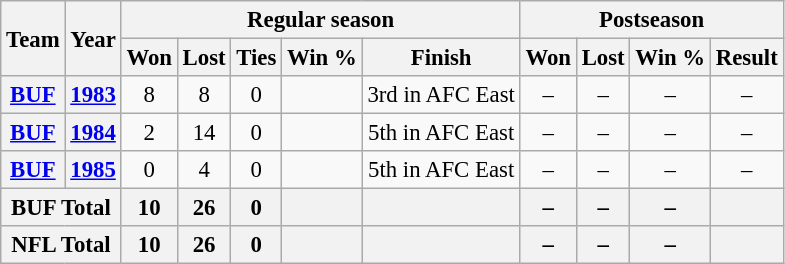<table class="wikitable" style="font-size: 95%; text-align:center;">
<tr>
<th rowspan="2">Team</th>
<th rowspan="2">Year</th>
<th colspan="5">Regular season</th>
<th colspan="4">Postseason</th>
</tr>
<tr>
<th>Won</th>
<th>Lost</th>
<th>Ties</th>
<th>Win %</th>
<th>Finish</th>
<th>Won</th>
<th>Lost</th>
<th>Win %</th>
<th>Result</th>
</tr>
<tr>
<th><a href='#'>BUF</a></th>
<th><a href='#'>1983</a></th>
<td>8</td>
<td>8</td>
<td>0</td>
<td></td>
<td>3rd in AFC East</td>
<td>–</td>
<td>–</td>
<td>–</td>
<td>–</td>
</tr>
<tr>
<th><a href='#'>BUF</a></th>
<th><a href='#'>1984</a></th>
<td>2</td>
<td>14</td>
<td>0</td>
<td></td>
<td>5th in AFC East</td>
<td>–</td>
<td>–</td>
<td>–</td>
<td>–</td>
</tr>
<tr>
<th><a href='#'>BUF</a></th>
<th><a href='#'>1985</a></th>
<td>0</td>
<td>4</td>
<td>0</td>
<td></td>
<td>5th in AFC East</td>
<td>–</td>
<td>–</td>
<td>–</td>
<td>–</td>
</tr>
<tr>
<th colspan="2">BUF Total</th>
<th>10</th>
<th>26</th>
<th>0</th>
<th></th>
<th></th>
<th>–</th>
<th>–</th>
<th>–</th>
<th></th>
</tr>
<tr>
<th colspan="2">NFL Total</th>
<th>10</th>
<th>26</th>
<th>0</th>
<th></th>
<th></th>
<th>–</th>
<th>–</th>
<th>–</th>
<th></th>
</tr>
</table>
